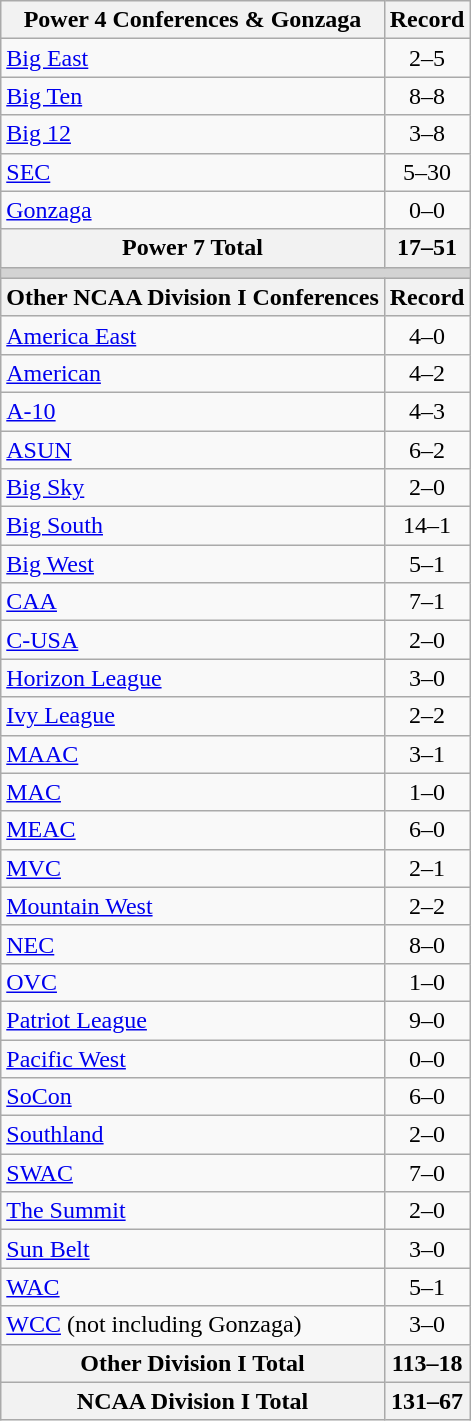<table class="wikitable">
<tr>
<th>Power 4 Conferences & Gonzaga</th>
<th>Record</th>
</tr>
<tr>
<td><a href='#'>Big East</a></td>
<td align=center>2–5</td>
</tr>
<tr>
<td><a href='#'>Big Ten</a></td>
<td align=center>8–8</td>
</tr>
<tr>
<td><a href='#'>Big 12</a></td>
<td align=center>3–8</td>
</tr>
<tr>
<td><a href='#'>SEC</a></td>
<td align=center>5–30</td>
</tr>
<tr>
<td><a href='#'>Gonzaga</a></td>
<td align=center>0–0</td>
</tr>
<tr>
<th>Power 7 Total</th>
<th>17–51</th>
</tr>
<tr>
<th colspan="2" style="background:lightgrey;"></th>
</tr>
<tr>
<th>Other NCAA Division I Conferences</th>
<th>Record</th>
</tr>
<tr>
<td><a href='#'>America East</a></td>
<td align=center>4–0</td>
</tr>
<tr>
<td><a href='#'>American</a></td>
<td align=center>4–2</td>
</tr>
<tr>
<td><a href='#'>A-10</a></td>
<td align=center>4–3</td>
</tr>
<tr>
<td><a href='#'>ASUN</a></td>
<td align=center>6–2</td>
</tr>
<tr>
<td><a href='#'>Big Sky</a></td>
<td align=center>2–0</td>
</tr>
<tr>
<td><a href='#'>Big South</a></td>
<td align=center>14–1</td>
</tr>
<tr>
<td><a href='#'>Big West</a></td>
<td align=center>5–1</td>
</tr>
<tr>
<td><a href='#'>CAA</a></td>
<td align=center>7–1</td>
</tr>
<tr>
<td><a href='#'>C-USA</a></td>
<td align=center>2–0</td>
</tr>
<tr>
<td><a href='#'>Horizon League</a></td>
<td align=center>3–0</td>
</tr>
<tr>
<td><a href='#'>Ivy League</a></td>
<td align=center>2–2</td>
</tr>
<tr>
<td><a href='#'>MAAC</a></td>
<td align=center>3–1</td>
</tr>
<tr>
<td><a href='#'>MAC</a></td>
<td align=center>1–0</td>
</tr>
<tr>
<td><a href='#'>MEAC</a></td>
<td align=center>6–0</td>
</tr>
<tr>
<td><a href='#'>MVC</a></td>
<td align=center>2–1</td>
</tr>
<tr>
<td><a href='#'>Mountain West</a></td>
<td align=center>2–2</td>
</tr>
<tr>
<td><a href='#'>NEC</a></td>
<td align=center>8–0</td>
</tr>
<tr>
<td><a href='#'>OVC</a></td>
<td align=center>1–0</td>
</tr>
<tr>
<td><a href='#'>Patriot League</a></td>
<td align=center>9–0</td>
</tr>
<tr>
<td><a href='#'>Pacific West</a></td>
<td align=center>0–0</td>
</tr>
<tr>
<td><a href='#'>SoCon</a></td>
<td align=center>6–0</td>
</tr>
<tr>
<td><a href='#'>Southland</a></td>
<td align=center>2–0</td>
</tr>
<tr>
<td><a href='#'>SWAC</a></td>
<td align=center>7–0</td>
</tr>
<tr>
<td><a href='#'>The Summit</a></td>
<td align=center>2–0</td>
</tr>
<tr>
<td><a href='#'>Sun Belt</a></td>
<td align=center>3–0</td>
</tr>
<tr>
<td><a href='#'>WAC</a></td>
<td align=center>5–1</td>
</tr>
<tr>
<td><a href='#'>WCC</a> (not including Gonzaga)</td>
<td align=center>3–0</td>
</tr>
<tr>
<th>Other Division I Total</th>
<th>113–18</th>
</tr>
<tr>
<th>NCAA Division I Total</th>
<th>131–67</th>
</tr>
</table>
